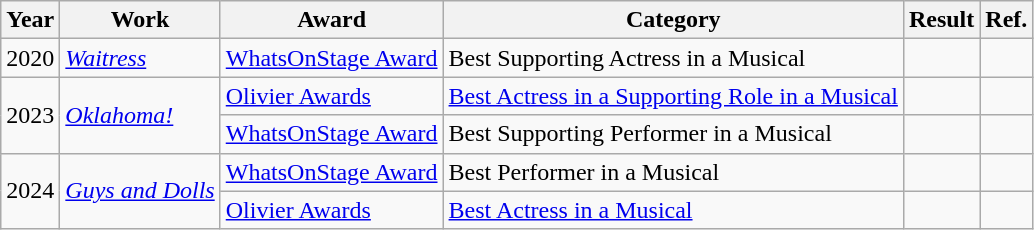<table class="wikitable sortable">
<tr>
<th>Year</th>
<th>Work</th>
<th>Award</th>
<th>Category</th>
<th>Result</th>
<th><abbr>Ref.</abbr></th>
</tr>
<tr>
<td>2020</td>
<td><em><a href='#'>Waitress</a></em></td>
<td><a href='#'>WhatsOnStage Award</a></td>
<td>Best Supporting Actress in a Musical</td>
<td></td>
<td align="center"></td>
</tr>
<tr>
<td rowspan="2">2023</td>
<td rowspan="2"><em><a href='#'>Oklahoma!</a></em></td>
<td><a href='#'>Olivier Awards</a></td>
<td><a href='#'>Best Actress in a Supporting Role in a Musical</a></td>
<td></td>
<td align="center"></td>
</tr>
<tr>
<td><a href='#'>WhatsOnStage Award</a></td>
<td>Best Supporting Performer in a Musical</td>
<td></td>
<td align="center"></td>
</tr>
<tr>
<td rowspan="2">2024</td>
<td rowspan="2"><em><a href='#'>Guys and Dolls</a></em></td>
<td><a href='#'>WhatsOnStage Award</a></td>
<td>Best Performer in a Musical</td>
<td></td>
<td align="center"></td>
</tr>
<tr>
<td><a href='#'>Olivier Awards</a></td>
<td><a href='#'>Best Actress in a Musical</a></td>
<td></td>
<td align="center"></td>
</tr>
</table>
